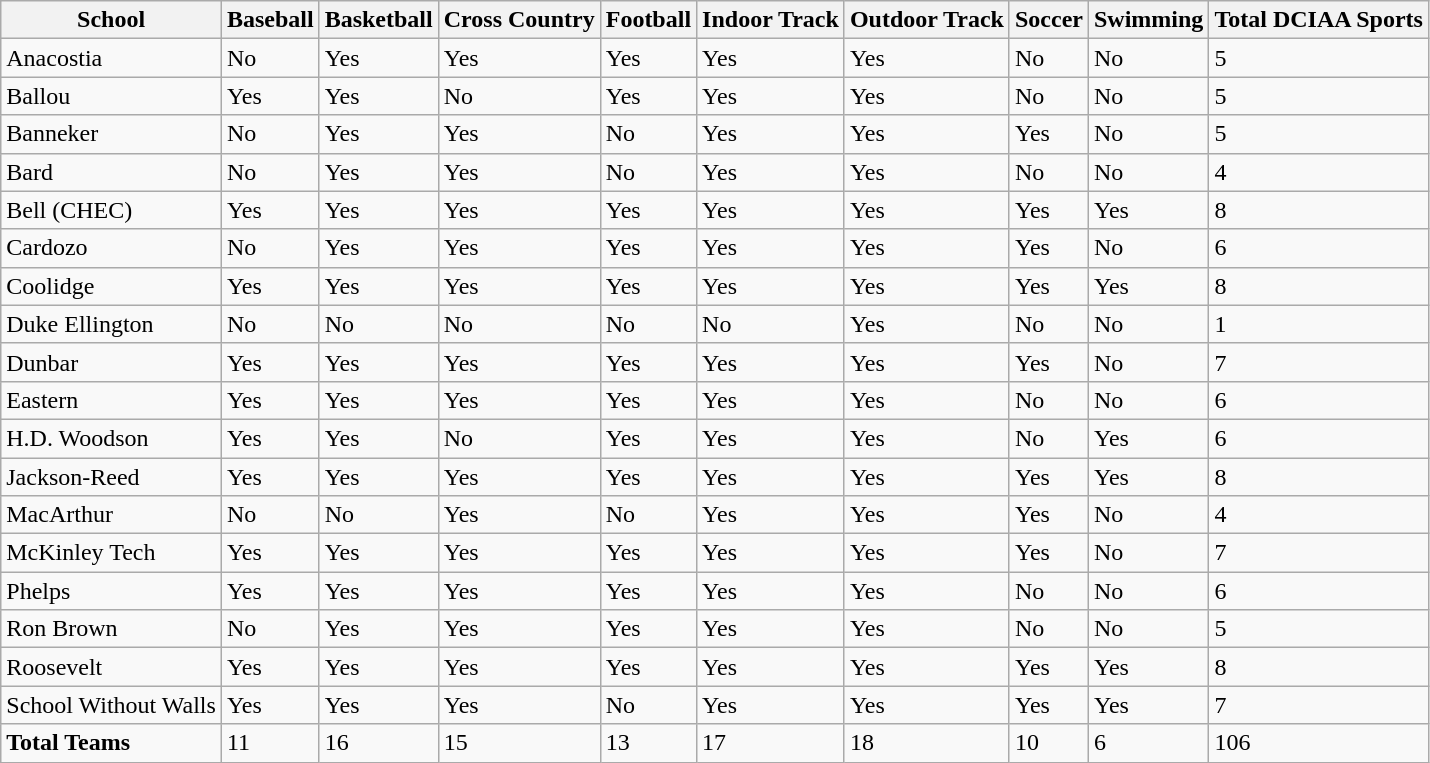<table class="wikitable sortable">
<tr>
<th>School</th>
<th>Baseball</th>
<th>Basketball</th>
<th>Cross Country</th>
<th>Football</th>
<th>Indoor Track</th>
<th>Outdoor Track</th>
<th>Soccer</th>
<th>Swimming</th>
<th>Total DCIAA Sports</th>
</tr>
<tr>
<td>Anacostia</td>
<td>No</td>
<td>Yes</td>
<td>Yes</td>
<td>Yes</td>
<td>Yes</td>
<td>Yes</td>
<td>No</td>
<td>No</td>
<td>5</td>
</tr>
<tr>
<td>Ballou</td>
<td>Yes</td>
<td>Yes</td>
<td>No</td>
<td>Yes</td>
<td>Yes</td>
<td>Yes</td>
<td>No</td>
<td>No</td>
<td>5</td>
</tr>
<tr>
<td>Banneker</td>
<td>No</td>
<td>Yes</td>
<td>Yes</td>
<td>No</td>
<td>Yes</td>
<td>Yes</td>
<td>Yes</td>
<td>No</td>
<td>5</td>
</tr>
<tr>
<td>Bard</td>
<td>No</td>
<td>Yes</td>
<td>Yes</td>
<td>No</td>
<td>Yes</td>
<td>Yes</td>
<td>No</td>
<td>No</td>
<td>4</td>
</tr>
<tr>
<td>Bell (CHEC)</td>
<td>Yes</td>
<td>Yes</td>
<td>Yes</td>
<td>Yes</td>
<td>Yes</td>
<td>Yes</td>
<td>Yes</td>
<td>Yes</td>
<td>8</td>
</tr>
<tr>
<td>Cardozo</td>
<td>No</td>
<td>Yes</td>
<td>Yes</td>
<td>Yes</td>
<td>Yes</td>
<td>Yes</td>
<td>Yes</td>
<td>No</td>
<td>6</td>
</tr>
<tr>
<td>Coolidge</td>
<td>Yes</td>
<td>Yes</td>
<td>Yes</td>
<td>Yes</td>
<td>Yes</td>
<td>Yes</td>
<td>Yes</td>
<td>Yes</td>
<td>8</td>
</tr>
<tr>
<td>Duke Ellington</td>
<td>No</td>
<td>No</td>
<td>No</td>
<td>No</td>
<td>No</td>
<td>Yes</td>
<td>No</td>
<td>No</td>
<td>1</td>
</tr>
<tr>
<td>Dunbar</td>
<td>Yes</td>
<td>Yes</td>
<td>Yes</td>
<td>Yes</td>
<td>Yes</td>
<td>Yes</td>
<td>Yes</td>
<td>No</td>
<td>7</td>
</tr>
<tr>
<td>Eastern</td>
<td>Yes</td>
<td>Yes</td>
<td>Yes</td>
<td>Yes</td>
<td>Yes</td>
<td>Yes</td>
<td>No</td>
<td>No</td>
<td>6</td>
</tr>
<tr>
<td>H.D. Woodson</td>
<td>Yes</td>
<td>Yes</td>
<td>No</td>
<td>Yes</td>
<td>Yes</td>
<td>Yes</td>
<td>No</td>
<td>Yes</td>
<td>6</td>
</tr>
<tr>
<td>Jackson-Reed</td>
<td>Yes</td>
<td>Yes</td>
<td>Yes</td>
<td>Yes</td>
<td>Yes</td>
<td>Yes</td>
<td>Yes</td>
<td>Yes</td>
<td>8</td>
</tr>
<tr>
<td>MacArthur</td>
<td>No</td>
<td>No</td>
<td>Yes</td>
<td>No</td>
<td>Yes</td>
<td>Yes</td>
<td>Yes</td>
<td>No</td>
<td>4</td>
</tr>
<tr>
<td>McKinley Tech</td>
<td>Yes</td>
<td>Yes</td>
<td>Yes</td>
<td>Yes</td>
<td>Yes</td>
<td>Yes</td>
<td>Yes</td>
<td>No</td>
<td>7</td>
</tr>
<tr>
<td>Phelps</td>
<td>Yes</td>
<td>Yes</td>
<td>Yes</td>
<td>Yes</td>
<td>Yes</td>
<td>Yes</td>
<td>No</td>
<td>No</td>
<td>6</td>
</tr>
<tr>
<td>Ron Brown</td>
<td>No</td>
<td>Yes</td>
<td>Yes</td>
<td>Yes</td>
<td>Yes</td>
<td>Yes</td>
<td>No</td>
<td>No</td>
<td>5</td>
</tr>
<tr>
<td>Roosevelt</td>
<td>Yes</td>
<td>Yes</td>
<td>Yes</td>
<td>Yes</td>
<td>Yes</td>
<td>Yes</td>
<td>Yes</td>
<td>Yes</td>
<td>8</td>
</tr>
<tr>
<td>School Without Walls</td>
<td>Yes</td>
<td>Yes</td>
<td>Yes</td>
<td>No</td>
<td>Yes</td>
<td>Yes</td>
<td>Yes</td>
<td>Yes</td>
<td>7</td>
</tr>
<tr>
<td><strong>Total Teams</strong></td>
<td>11</td>
<td>16</td>
<td>15</td>
<td>13</td>
<td>17</td>
<td>18</td>
<td>10</td>
<td>6</td>
<td>106</td>
</tr>
</table>
